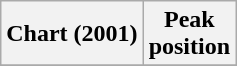<table class="wikitable plainrowheaders">
<tr>
<th scope="col">Chart (2001)</th>
<th scope="col">Peak<br>position</th>
</tr>
<tr>
</tr>
</table>
